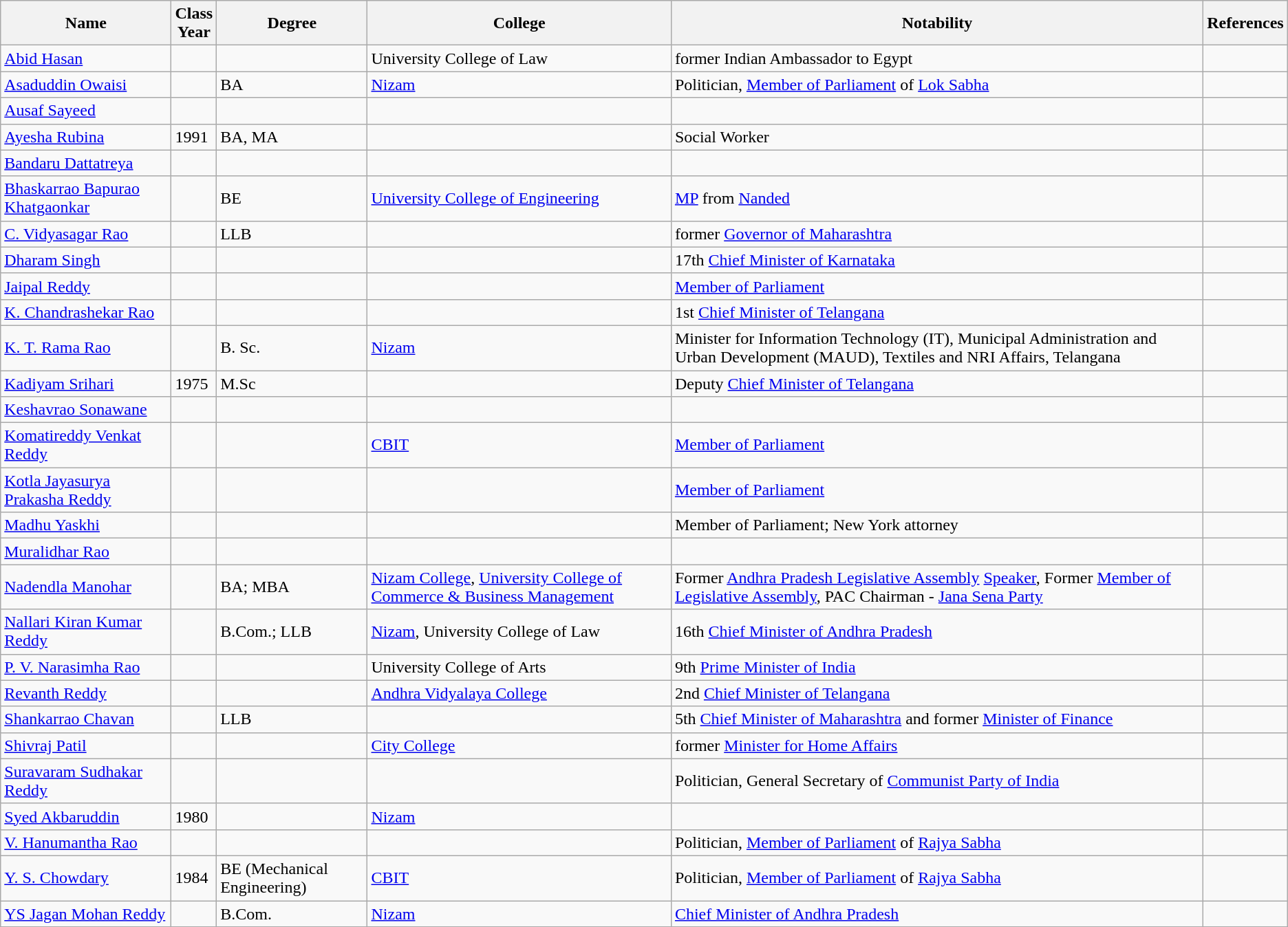<table class="wikitable sortable">
<tr>
<th>Name</th>
<th>Class<br>Year</th>
<th>Degree</th>
<th>College</th>
<th class="unsortable">Notability</th>
<th class="unsortable">References</th>
</tr>
<tr>
<td><a href='#'>Abid Hasan</a></td>
<td></td>
<td></td>
<td>University College of Law</td>
<td>former Indian Ambassador to Egypt</td>
<td></td>
</tr>
<tr>
<td><a href='#'>Asaduddin Owaisi</a></td>
<td></td>
<td>BA</td>
<td><a href='#'>Nizam</a></td>
<td>Politician, <a href='#'>Member of Parliament</a> of <a href='#'>Lok Sabha</a></td>
<td></td>
</tr>
<tr>
<td><a href='#'>Ausaf Sayeed</a></td>
<td></td>
<td></td>
<td></td>
<td></td>
<td></td>
</tr>
<tr>
<td><a href='#'>Ayesha Rubina</a></td>
<td>1991</td>
<td>BA, MA</td>
<td></td>
<td>Social Worker</td>
<td></td>
</tr>
<tr>
<td><a href='#'>Bandaru Dattatreya</a></td>
<td></td>
<td></td>
<td></td>
<td></td>
<td></td>
</tr>
<tr>
<td><a href='#'>Bhaskarrao Bapurao Khatgaonkar</a></td>
<td></td>
<td>BE</td>
<td><a href='#'>University College of Engineering</a></td>
<td><a href='#'>MP</a> from <a href='#'>Nanded</a></td>
<td></td>
</tr>
<tr>
<td><a href='#'>C. Vidyasagar Rao</a></td>
<td></td>
<td>LLB</td>
<td></td>
<td>former <a href='#'>Governor of Maharashtra</a></td>
<td></td>
</tr>
<tr>
<td><a href='#'>Dharam Singh</a></td>
<td></td>
<td></td>
<td></td>
<td>17th <a href='#'>Chief Minister of Karnataka</a></td>
<td></td>
</tr>
<tr>
<td><a href='#'>Jaipal Reddy</a></td>
<td></td>
<td></td>
<td></td>
<td><a href='#'>Member of Parliament</a></td>
<td></td>
</tr>
<tr>
<td><a href='#'>K. Chandrashekar Rao</a></td>
<td></td>
<td></td>
<td></td>
<td>1st <a href='#'>Chief Minister of Telangana</a></td>
<td></td>
</tr>
<tr>
<td><a href='#'>K. T. Rama Rao</a></td>
<td></td>
<td>B. Sc.</td>
<td><a href='#'>Nizam</a></td>
<td>Minister for Information Technology (IT), Municipal Administration and Urban Development (MAUD), Textiles and NRI Affairs, Telangana</td>
<td></td>
</tr>
<tr>
<td><a href='#'>Kadiyam Srihari</a></td>
<td>1975</td>
<td>M.Sc</td>
<td></td>
<td>Deputy <a href='#'>Chief Minister of Telangana</a></td>
<td></td>
</tr>
<tr>
<td><a href='#'>Keshavrao Sonawane</a></td>
<td></td>
<td></td>
<td></td>
<td></td>
<td></td>
</tr>
<tr>
<td><a href='#'>Komatireddy Venkat Reddy</a></td>
<td></td>
<td></td>
<td><a href='#'>CBIT</a></td>
<td><a href='#'>Member of Parliament</a></td>
</tr>
<tr>
<td><a href='#'>Kotla Jayasurya Prakasha Reddy</a></td>
<td></td>
<td></td>
<td></td>
<td><a href='#'>Member of Parliament</a></td>
<td></td>
</tr>
<tr>
<td><a href='#'>Madhu Yaskhi</a></td>
<td></td>
<td></td>
<td></td>
<td>Member of Parliament; New York attorney</td>
<td></td>
</tr>
<tr>
<td><a href='#'>Muralidhar Rao</a></td>
<td></td>
<td></td>
<td></td>
<td></td>
<td></td>
</tr>
<tr>
<td><a href='#'>Nadendla Manohar</a></td>
<td></td>
<td>BA; MBA</td>
<td><a href='#'>Nizam College</a>, <a href='#'>University College of Commerce & Business Management</a></td>
<td>Former <a href='#'>Andhra Pradesh Legislative Assembly</a> <a href='#'>Speaker</a>, Former <a href='#'>Member of Legislative Assembly</a>, PAC Chairman - <a href='#'>Jana Sena Party</a></td>
<td></td>
</tr>
<tr>
<td><a href='#'>Nallari Kiran Kumar Reddy</a></td>
<td></td>
<td>B.Com.; LLB</td>
<td><a href='#'>Nizam</a>, University College of Law</td>
<td>16th <a href='#'>Chief Minister of Andhra Pradesh</a></td>
<td></td>
</tr>
<tr>
<td><a href='#'>P. V. Narasimha Rao</a></td>
<td></td>
<td></td>
<td>University College of Arts</td>
<td>9th <a href='#'>Prime Minister of India</a></td>
<td></td>
</tr>
<tr>
<td><a href='#'>Revanth Reddy</a></td>
<td></td>
<td></td>
<td><a href='#'>Andhra Vidyalaya College</a></td>
<td>2nd <a href='#'>Chief Minister of Telangana</a></td>
</tr>
<tr>
<td><a href='#'>Shankarrao Chavan</a></td>
<td></td>
<td>LLB</td>
<td></td>
<td>5th <a href='#'>Chief Minister of Maharashtra</a> and former <a href='#'>Minister of Finance</a></td>
<td></td>
</tr>
<tr>
<td><a href='#'>Shivraj Patil</a></td>
<td></td>
<td></td>
<td><a href='#'>City College</a></td>
<td>former <a href='#'>Minister for Home Affairs</a></td>
<td></td>
</tr>
<tr>
<td><a href='#'>Suravaram Sudhakar Reddy</a></td>
<td></td>
<td></td>
<td></td>
<td>Politician, General Secretary of <a href='#'>Communist Party of India</a></td>
<td></td>
</tr>
<tr>
<td><a href='#'>Syed Akbaruddin</a></td>
<td>1980</td>
<td></td>
<td><a href='#'>Nizam</a></td>
<td></td>
<td></td>
</tr>
<tr>
<td><a href='#'>V. Hanumantha Rao</a></td>
<td></td>
<td></td>
<td></td>
<td>Politician, <a href='#'>Member of Parliament</a> of <a href='#'>Rajya Sabha</a></td>
<td></td>
</tr>
<tr>
<td><a href='#'>Y. S. Chowdary</a></td>
<td>1984</td>
<td>BE (Mechanical Engineering)</td>
<td><a href='#'>CBIT</a></td>
<td>Politician, <a href='#'>Member of Parliament</a> of <a href='#'>Rajya Sabha</a></td>
<td></td>
</tr>
<tr>
<td><a href='#'>YS Jagan Mohan Reddy</a></td>
<td></td>
<td>B.Com.</td>
<td><a href='#'>Nizam</a></td>
<td><a href='#'>Chief Minister of Andhra Pradesh</a></td>
<td></td>
</tr>
<tr>
</tr>
</table>
